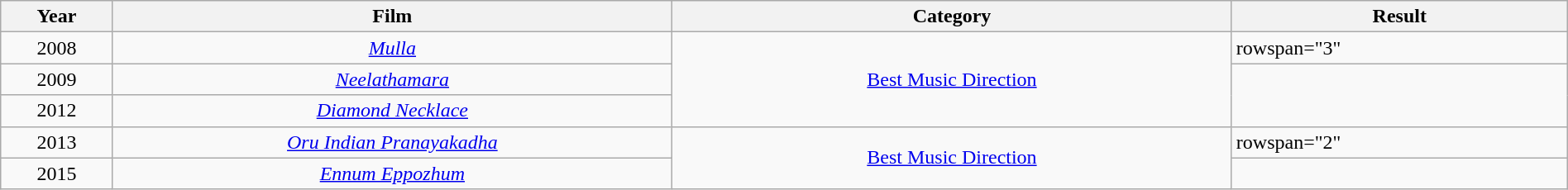<table class="wikitable" style="width:100%;">
<tr>
<th width=5%>Year</th>
<th style="width:25%;">Film</th>
<th style="width:25%;">Category</th>
<th style="width:15%;">Result</th>
</tr>
<tr>
<td style="text-align:center;">2008</td>
<td style="text-align:center;"><em><a href='#'>Mulla</a></em></td>
<td style="text-align:center;" rowspan="3"><a href='#'>Best Music Direction</a></td>
<td>rowspan="3" </td>
</tr>
<tr>
<td style="text-align:center;">2009</td>
<td style="text-align:center;"><em><a href='#'>Neelathamara</a></em></td>
</tr>
<tr>
<td style="text-align:center;">2012</td>
<td style="text-align:center;"><em><a href='#'>Diamond Necklace</a></em></td>
</tr>
<tr>
<td style="text-align:center;">2013</td>
<td style="text-align:center;"><em><a href='#'>Oru Indian Pranayakadha</a></em></td>
<td style="text-align:center;" rowspan="2"><a href='#'>Best Music Direction</a></td>
<td>rowspan="2" </td>
</tr>
<tr style="text-align:center;">
<td>2015</td>
<td><em><a href='#'>Ennum Eppozhum</a></em></td>
</tr>
</table>
